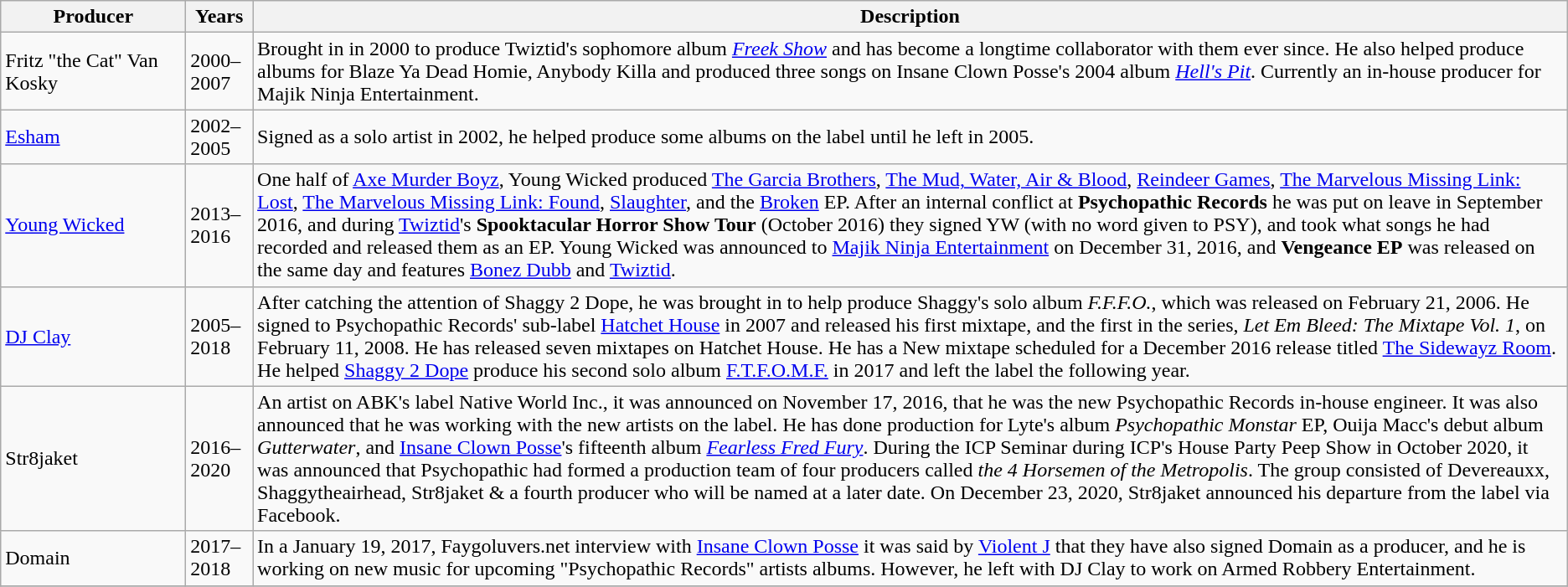<table class="wikitable">
<tr>
<th style="width:140px;">Producer</th>
<th>Years</th>
<th>Description</th>
</tr>
<tr>
<td>Fritz "the Cat" Van Kosky</td>
<td>2000–2007</td>
<td>Brought in  in 2000 to produce Twiztid's sophomore album <em><a href='#'>Freek Show</a></em> and has become a longtime collaborator with them ever since. He also helped produce albums for Blaze Ya Dead Homie, Anybody Killa and produced three songs on Insane Clown Posse's 2004 album <em><a href='#'>Hell's Pit</a></em>. Currently an in-house producer for Majik Ninja Entertainment.</td>
</tr>
<tr>
<td><a href='#'>Esham</a></td>
<td>2002–2005</td>
<td>Signed as a solo artist in 2002, he helped produce some albums on the label until he left in 2005.</td>
</tr>
<tr>
<td><a href='#'>Young Wicked</a></td>
<td>2013–2016</td>
<td>One half of <a href='#'>Axe Murder Boyz</a>, Young Wicked produced <a href='#'>The Garcia Brothers</a>, <a href='#'>The Mud, Water, Air & Blood</a>, <a href='#'>Reindeer Games</a>, <a href='#'>The Marvelous Missing Link: Lost</a>, <a href='#'>The Marvelous Missing Link: Found</a>, <a href='#'>Slaughter</a>, and the <a href='#'>Broken</a> EP. After an internal conflict at <strong>Psychopathic Records</strong> he was put on leave in September 2016, and during <a href='#'>Twiztid</a>'s <strong>Spooktacular Horror Show Tour</strong> (October 2016) they signed YW (with no word given to PSY), and took what songs he had recorded and released them as an EP. Young Wicked was announced to <a href='#'>Majik Ninja Entertainment</a> on December 31, 2016, and <strong>Vengeance EP</strong> was released on the same day and features <a href='#'>Bonez Dubb</a> and <a href='#'>Twiztid</a>.</td>
</tr>
<tr>
<td><a href='#'>DJ Clay</a></td>
<td>2005–2018</td>
<td>After catching the attention of Shaggy 2 Dope, he was brought in to help produce Shaggy's solo album <em>F.F.F.O.</em>, which was released on February 21, 2006. He signed to Psychopathic Records' sub-label <a href='#'>Hatchet House</a> in 2007 and released his first mixtape, and the first in the series, <em>Let Em Bleed: The Mixtape Vol. 1</em>, on February 11, 2008. He has released seven mixtapes on Hatchet House. He has a New mixtape scheduled for a December 2016 release titled <a href='#'>The Sidewayz Room</a>. He helped <a href='#'>Shaggy 2 Dope</a> produce his second solo album <a href='#'>F.T.F.O.M.F.</a> in 2017 and left the label the following year.</td>
</tr>
<tr>
<td>Str8jaket</td>
<td>2016–2020</td>
<td>An artist on ABK's label Native World Inc., it was announced on November 17, 2016, that he was the new Psychopathic Records in-house engineer. It was also announced that he was working with the new artists on the label. He has done production for Lyte's album <em>Psychopathic Monstar</em> EP, Ouija Macc's debut album <em>Gutterwater</em>, and <a href='#'>Insane Clown Posse</a>'s fifteenth album <em><a href='#'>Fearless Fred Fury</a></em>. During the ICP Seminar during ICP's House Party Peep Show in October 2020, it was announced that Psychopathic had formed a production team of four producers called <em>the 4 Horsemen of the Metropolis</em>. The group consisted of Devereauxx, Shaggytheairhead, Str8jaket & a fourth producer who will be named at a later date. On December 23, 2020, Str8jaket announced his departure from the label via Facebook.</td>
</tr>
<tr>
<td>Domain</td>
<td>2017–2018</td>
<td>In a January 19, 2017, Faygoluvers.net interview with <a href='#'>Insane Clown Posse</a> it was said by <a href='#'>Violent J</a> that they have also signed Domain as a producer, and he is working on new music for upcoming "Psychopathic Records" artists albums. However, he left with DJ Clay to work on Armed Robbery Entertainment.</td>
</tr>
<tr>
</tr>
</table>
